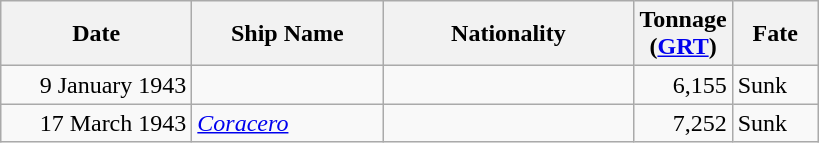<table class="wikitable sortable">
<tr>
<th width="120px">Date</th>
<th width="120px">Ship Name</th>
<th width="160px">Nationality</th>
<th width="25px">Tonnage<br>(<a href='#'>GRT</a>)</th>
<th width="50px">Fate</th>
</tr>
<tr>
<td align="right">9 January 1943</td>
<td align="left"></td>
<td align="left"></td>
<td align="right">6,155</td>
<td align="left">Sunk</td>
</tr>
<tr>
<td align="right">17 March 1943</td>
<td align="left"><a href='#'><em>Coracero</em></a></td>
<td align="left"></td>
<td align="right">7,252</td>
<td align="left">Sunk</td>
</tr>
</table>
